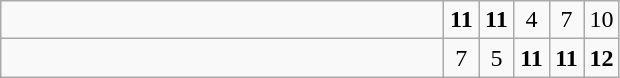<table class="wikitable">
<tr>
<td style="width:18em"></td>
<td align=center style="width:1em"><strong>11</strong></td>
<td align=center style="width:1em"><strong>11</strong></td>
<td align=center style="width:1em">4</td>
<td align=center style="width:1em">7</td>
<td align=center style="width:1em">10</td>
</tr>
<tr>
<td style="width:18em"><strong></strong></td>
<td align=center style="width:1em">7</td>
<td align=center style="width:1em">5</td>
<td align=center style="width:1em"><strong>11</strong></td>
<td align=center style="width:1em"><strong>11</strong></td>
<td align=center style="width:1em"><strong>12</strong></td>
</tr>
</table>
